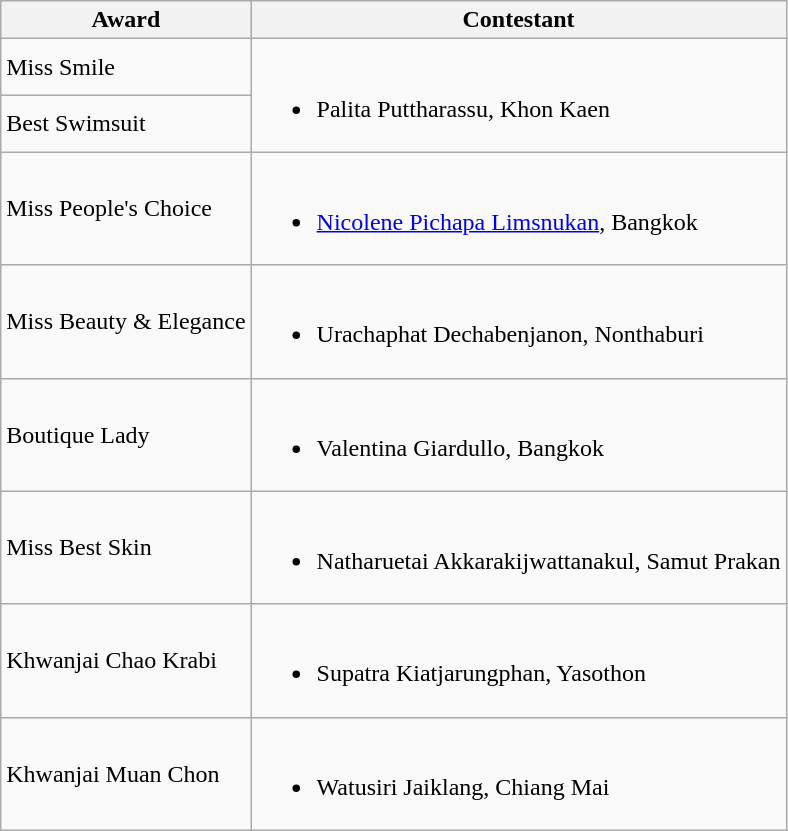<table class="wikitable">
<tr>
<th>Award</th>
<th>Contestant</th>
</tr>
<tr>
<td>Miss Smile</td>
<td rowspan=2><br><ul><li>Palita Puttharassu, Khon Kaen</li></ul></td>
</tr>
<tr>
<td>Best Swimsuit</td>
</tr>
<tr>
<td>Miss People's Choice</td>
<td><br><ul><li><a href='#'>Nicolene Pichapa Limsnukan</a>, Bangkok</li></ul></td>
</tr>
<tr>
<td>Miss Beauty & Elegance</td>
<td><br><ul><li>Urachaphat Dechabenjanon, Nonthaburi</li></ul></td>
</tr>
<tr>
<td>Boutique Lady</td>
<td><br><ul><li>Valentina Giardullo, Bangkok</li></ul></td>
</tr>
<tr>
<td>Miss Best Skin</td>
<td><br><ul><li>Natharuetai Akkarakijwattanakul, Samut Prakan</li></ul></td>
</tr>
<tr>
<td>Khwanjai Chao Krabi</td>
<td><br><ul><li>Supatra Kiatjarungphan, Yasothon</li></ul></td>
</tr>
<tr>
<td>Khwanjai Muan Chon</td>
<td><br><ul><li>Watusiri Jaiklang, Chiang Mai</li></ul></td>
</tr>
</table>
